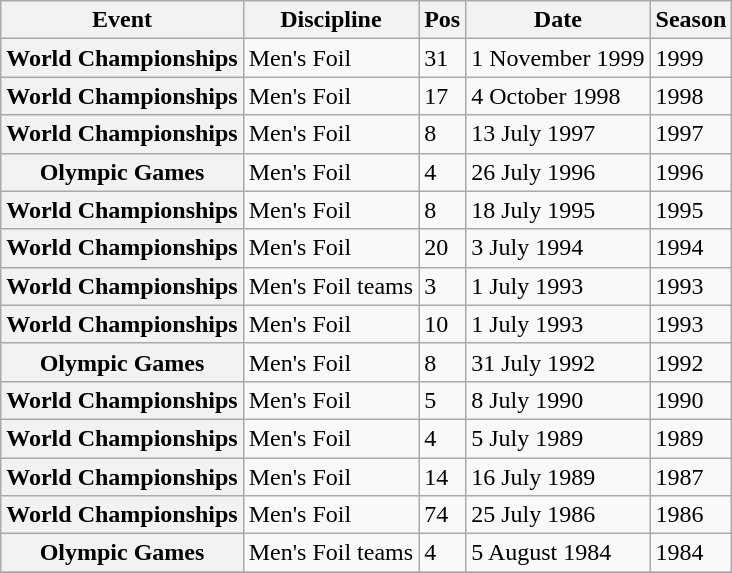<table border="1" class="wikitable">
<tr>
<th>Event</th>
<th>Discipline</th>
<th>Pos</th>
<th>Date</th>
<th>Season</th>
</tr>
<tr>
<th>World Championships</th>
<td>Men's Foil</td>
<td>31</td>
<td>1 November 1999</td>
<td>1999</td>
</tr>
<tr>
<th>World Championships</th>
<td>Men's Foil</td>
<td>17</td>
<td>4 October 1998</td>
<td>1998</td>
</tr>
<tr>
<th>World Championships</th>
<td>Men's Foil</td>
<td>8</td>
<td>13 July 1997</td>
<td>1997</td>
</tr>
<tr>
<th>Olympic Games</th>
<td>Men's Foil</td>
<td>4</td>
<td>26 July 1996</td>
<td>1996</td>
</tr>
<tr>
<th>World Championships</th>
<td>Men's Foil</td>
<td>8</td>
<td>18 July 1995</td>
<td>1995</td>
</tr>
<tr>
<th>World Championships</th>
<td>Men's Foil</td>
<td>20</td>
<td>3 July 1994</td>
<td>1994</td>
</tr>
<tr>
<th>World Championships</th>
<td>Men's Foil teams</td>
<td>3</td>
<td>1 July 1993</td>
<td>1993</td>
</tr>
<tr>
<th>World Championships</th>
<td>Men's Foil</td>
<td>10</td>
<td>1 July 1993</td>
<td>1993</td>
</tr>
<tr>
<th>Olympic Games</th>
<td>Men's Foil</td>
<td>8</td>
<td>31 July 1992</td>
<td>1992</td>
</tr>
<tr>
<th>World Championships</th>
<td>Men's Foil</td>
<td>5</td>
<td>8 July 1990</td>
<td>1990</td>
</tr>
<tr>
<th>World Championships</th>
<td>Men's Foil</td>
<td>4</td>
<td>5 July 1989</td>
<td>1989</td>
</tr>
<tr>
<th>World Championships</th>
<td>Men's Foil</td>
<td>14</td>
<td>16 July 1989</td>
<td>1987</td>
</tr>
<tr>
<th>World Championships</th>
<td>Men's Foil</td>
<td>74</td>
<td>25 July 1986</td>
<td>1986</td>
</tr>
<tr>
<th>Olympic Games</th>
<td>Men's Foil teams</td>
<td>4</td>
<td>5 August 1984</td>
<td>1984</td>
</tr>
<tr>
</tr>
</table>
